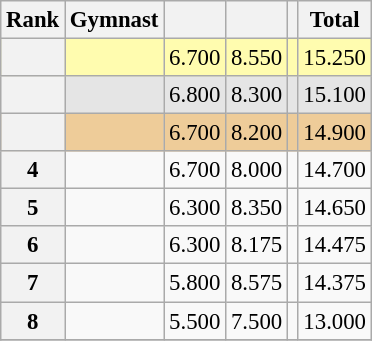<table class="wikitable sortable" style="text-align:center; font-size:95%">
<tr>
<th scope=col>Rank</th>
<th scope=col>Gymnast</th>
<th scope=col></th>
<th scope=col></th>
<th scope=col></th>
<th scope=col>Total</th>
</tr>
<tr bgcolor=fffcaf>
<th scope=row></th>
<td align=left></td>
<td>6.700</td>
<td>8.550</td>
<td></td>
<td>15.250</td>
</tr>
<tr bgcolor=e5e5e5>
<th scope=row></th>
<td align=left></td>
<td>6.800</td>
<td>8.300</td>
<td></td>
<td>15.100</td>
</tr>
<tr bgcolor=eecc99>
<th scope=row></th>
<td align=left></td>
<td>6.700</td>
<td>8.200</td>
<td></td>
<td>14.900</td>
</tr>
<tr>
<th scope=row>4</th>
<td align=left></td>
<td>6.700</td>
<td>8.000</td>
<td></td>
<td>14.700</td>
</tr>
<tr>
<th scope=row>5</th>
<td align=left></td>
<td>6.300</td>
<td>8.350</td>
<td></td>
<td>14.650</td>
</tr>
<tr>
<th scope=row>6</th>
<td align=left></td>
<td>6.300</td>
<td>8.175</td>
<td></td>
<td>14.475</td>
</tr>
<tr>
<th scope=row>7</th>
<td align=left></td>
<td>5.800</td>
<td>8.575</td>
<td></td>
<td>14.375</td>
</tr>
<tr>
<th scope=row>8</th>
<td align=left></td>
<td>5.500</td>
<td>7.500</td>
<td></td>
<td>13.000</td>
</tr>
<tr>
</tr>
</table>
